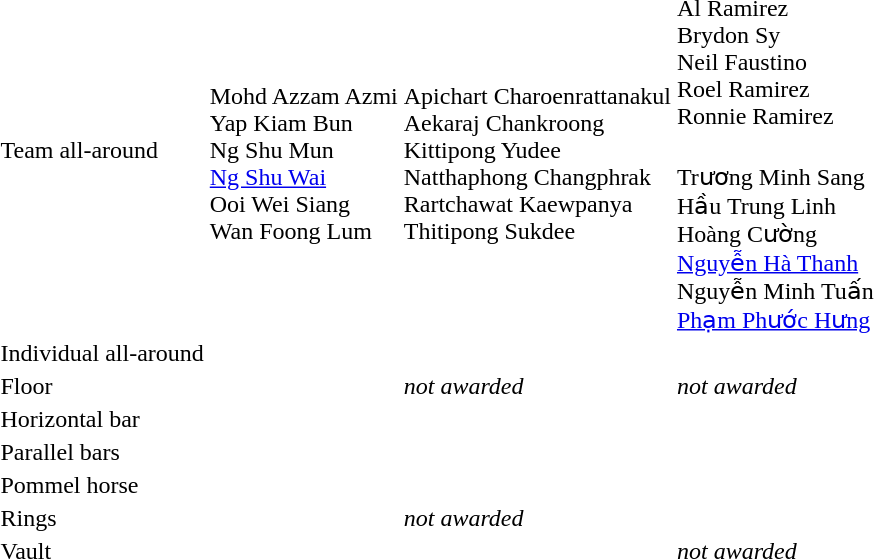<table>
<tr>
<td rowspan="2">Team all-around</td>
<td rowspan="2"> <br> Mohd Azzam Azmi <br> Yap Kiam Bun <br> Ng Shu Mun <br> <a href='#'>Ng Shu Wai</a> <br> Ooi Wei Siang <br> Wan Foong Lum</td>
<td rowspan="2" nowrap> <br> Apichart Charoenrattanakul  <br> Aekaraj Chankroong <br> Kittipong Yudee <br> Natthaphong Changphrak <br> Rartchawat Kaewpanya <br> Thitipong Sukdee</td>
<td>  <br> Al Ramirez <br> Brydon Sy <br> Neil Faustino <br> Roel Ramirez <br> Ronnie Ramirez</td>
</tr>
<tr>
<td> <br> Trương Minh Sang <br> Hầu Trung Linh <br> Hoàng Cường <br> <a href='#'>Nguyễn Hà Thanh</a> <br> Nguyễn Minh Tuấn <br> <a href='#'>Phạm Phước Hưng</a></td>
</tr>
<tr>
<td>Individual all-around</td>
<td></td>
<td></td>
<td></td>
</tr>
<tr>
<td rowspan="3">Floor</td>
<td></td>
<td rowspan="3"><em>not awarded</em></td>
<td rowspan="3"><em>not awarded</em></td>
</tr>
<tr>
<td></td>
</tr>
<tr>
<td nowrap></td>
</tr>
<tr>
<td>Horizontal bar</td>
<td></td>
<td></td>
<td></td>
</tr>
<tr>
<td>Parallel bars</td>
<td></td>
<td></td>
<td></td>
</tr>
<tr>
<td>Pommel horse</td>
<td></td>
<td></td>
<td></td>
</tr>
<tr>
<td rowspan="2">Rings</td>
<td></td>
<td rowspan="2"><em>not awarded</em></td>
<td rowspan="2" nowrap></td>
</tr>
<tr>
<td></td>
</tr>
<tr>
<td rowspan="2">Vault</td>
<td rowspan="2"></td>
<td></td>
<td rowspan="2"><em>not awarded</em></td>
</tr>
<tr>
<td></td>
</tr>
</table>
